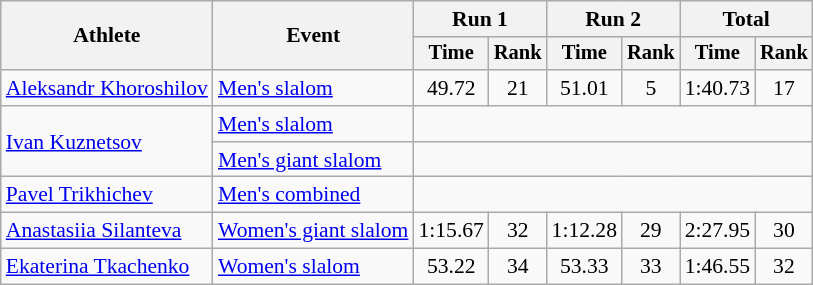<table class="wikitable" style="font-size:90%">
<tr>
<th rowspan=2>Athlete</th>
<th rowspan=2>Event</th>
<th colspan=2>Run 1</th>
<th colspan=2>Run 2</th>
<th colspan=2>Total</th>
</tr>
<tr style="font-size:95%">
<th>Time</th>
<th>Rank</th>
<th>Time</th>
<th>Rank</th>
<th>Time</th>
<th>Rank</th>
</tr>
<tr align=center>
<td align=left><a href='#'>Aleksandr Khoroshilov</a></td>
<td align=left><a href='#'>Men's slalom</a></td>
<td>49.72</td>
<td>21</td>
<td>51.01</td>
<td>5</td>
<td>1:40.73</td>
<td>17</td>
</tr>
<tr align=center>
<td align=left rowspan=2><a href='#'>Ivan Kuznetsov</a></td>
<td align=left><a href='#'>Men's slalom</a></td>
<td colspan=6></td>
</tr>
<tr align=center>
<td align=left><a href='#'>Men's giant slalom</a></td>
<td colspan=6></td>
</tr>
<tr align=center>
<td align=left><a href='#'>Pavel Trikhichev</a></td>
<td align=left><a href='#'>Men's combined</a></td>
<td colspan=6></td>
</tr>
<tr align=center>
<td align=left><a href='#'>Anastasiia Silanteva</a></td>
<td align=left><a href='#'>Women's giant slalom</a></td>
<td>1:15.67</td>
<td>32</td>
<td>1:12.28</td>
<td>29</td>
<td>2:27.95</td>
<td>30</td>
</tr>
<tr align=center>
<td align=left><a href='#'>Ekaterina Tkachenko</a></td>
<td align=left><a href='#'>Women's slalom</a></td>
<td>53.22</td>
<td>34</td>
<td>53.33</td>
<td>33</td>
<td>1:46.55</td>
<td>32</td>
</tr>
</table>
